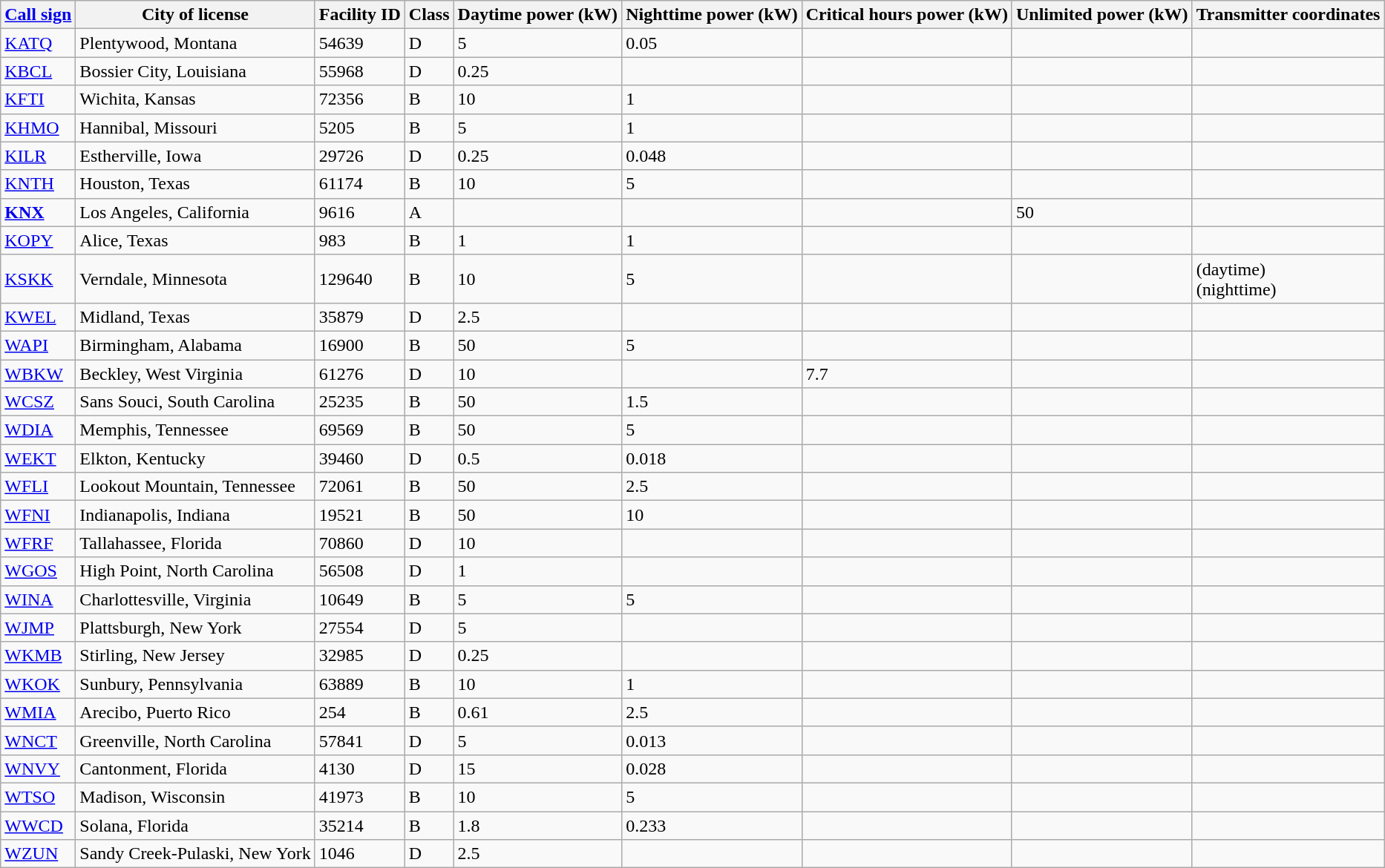<table class="wikitable sortable">
<tr>
<th><a href='#'>Call sign</a></th>
<th>City of license</th>
<th>Facility ID</th>
<th>Class</th>
<th>Daytime power (kW)</th>
<th>Nighttime power (kW)</th>
<th>Critical hours power (kW)</th>
<th>Unlimited power (kW)</th>
<th>Transmitter coordinates</th>
</tr>
<tr>
<td><a href='#'>KATQ</a></td>
<td>Plentywood, Montana</td>
<td>54639</td>
<td>D</td>
<td>5</td>
<td>0.05</td>
<td></td>
<td></td>
<td></td>
</tr>
<tr>
<td><a href='#'>KBCL</a></td>
<td>Bossier City, Louisiana</td>
<td>55968</td>
<td>D</td>
<td>0.25</td>
<td></td>
<td></td>
<td></td>
<td></td>
</tr>
<tr>
<td><a href='#'>KFTI</a></td>
<td>Wichita, Kansas</td>
<td>72356</td>
<td>B</td>
<td>10</td>
<td>1</td>
<td></td>
<td></td>
<td></td>
</tr>
<tr>
<td><a href='#'>KHMO</a></td>
<td>Hannibal, Missouri</td>
<td>5205</td>
<td>B</td>
<td>5</td>
<td>1</td>
<td></td>
<td></td>
<td></td>
</tr>
<tr>
<td><a href='#'>KILR</a></td>
<td>Estherville, Iowa</td>
<td>29726</td>
<td>D</td>
<td>0.25</td>
<td>0.048</td>
<td></td>
<td></td>
<td></td>
</tr>
<tr>
<td><a href='#'>KNTH</a></td>
<td>Houston, Texas</td>
<td>61174</td>
<td>B</td>
<td>10</td>
<td>5</td>
<td></td>
<td></td>
<td></td>
</tr>
<tr>
<td><strong><a href='#'>KNX</a></strong></td>
<td>Los Angeles, California</td>
<td>9616</td>
<td>A</td>
<td></td>
<td></td>
<td></td>
<td>50</td>
<td></td>
</tr>
<tr>
<td><a href='#'>KOPY</a></td>
<td>Alice, Texas</td>
<td>983</td>
<td>B</td>
<td>1</td>
<td>1</td>
<td></td>
<td></td>
<td></td>
</tr>
<tr>
<td><a href='#'>KSKK</a></td>
<td>Verndale, Minnesota</td>
<td>129640</td>
<td>B</td>
<td>10</td>
<td>5</td>
<td></td>
<td></td>
<td> (daytime)<br> (nighttime)</td>
</tr>
<tr>
<td><a href='#'>KWEL</a></td>
<td>Midland, Texas</td>
<td>35879</td>
<td>D</td>
<td>2.5</td>
<td></td>
<td></td>
<td></td>
<td></td>
</tr>
<tr>
<td><a href='#'>WAPI</a></td>
<td>Birmingham, Alabama</td>
<td>16900</td>
<td>B</td>
<td>50</td>
<td>5</td>
<td></td>
<td></td>
<td></td>
</tr>
<tr>
<td><a href='#'>WBKW</a></td>
<td>Beckley, West Virginia</td>
<td>61276</td>
<td>D</td>
<td>10</td>
<td></td>
<td>7.7</td>
<td></td>
<td></td>
</tr>
<tr>
<td><a href='#'>WCSZ</a></td>
<td>Sans Souci, South Carolina</td>
<td>25235</td>
<td>B</td>
<td>50</td>
<td>1.5</td>
<td></td>
<td></td>
<td></td>
</tr>
<tr>
<td><a href='#'>WDIA</a></td>
<td>Memphis, Tennessee</td>
<td>69569</td>
<td>B</td>
<td>50</td>
<td>5</td>
<td></td>
<td></td>
<td></td>
</tr>
<tr>
<td><a href='#'>WEKT</a></td>
<td>Elkton, Kentucky</td>
<td>39460</td>
<td>D</td>
<td>0.5</td>
<td>0.018</td>
<td></td>
<td></td>
<td></td>
</tr>
<tr>
<td><a href='#'>WFLI</a></td>
<td>Lookout Mountain, Tennessee</td>
<td>72061</td>
<td>B</td>
<td>50</td>
<td>2.5</td>
<td></td>
<td></td>
<td></td>
</tr>
<tr>
<td><a href='#'>WFNI</a></td>
<td>Indianapolis, Indiana</td>
<td>19521</td>
<td>B</td>
<td>50</td>
<td>10</td>
<td></td>
<td></td>
<td></td>
</tr>
<tr>
<td><a href='#'>WFRF</a></td>
<td>Tallahassee, Florida</td>
<td>70860</td>
<td>D</td>
<td>10</td>
<td></td>
<td></td>
<td></td>
<td></td>
</tr>
<tr>
<td><a href='#'>WGOS</a></td>
<td>High Point, North Carolina</td>
<td>56508</td>
<td>D</td>
<td>1</td>
<td></td>
<td></td>
<td></td>
<td></td>
</tr>
<tr>
<td><a href='#'>WINA</a></td>
<td>Charlottesville, Virginia</td>
<td>10649</td>
<td>B</td>
<td>5</td>
<td>5</td>
<td></td>
<td></td>
<td></td>
</tr>
<tr>
<td><a href='#'>WJMP</a></td>
<td>Plattsburgh, New York</td>
<td>27554</td>
<td>D</td>
<td>5</td>
<td></td>
<td></td>
<td></td>
<td></td>
</tr>
<tr>
<td><a href='#'>WKMB</a></td>
<td>Stirling, New Jersey</td>
<td>32985</td>
<td>D</td>
<td>0.25</td>
<td></td>
<td></td>
<td></td>
<td></td>
</tr>
<tr>
<td><a href='#'>WKOK</a></td>
<td>Sunbury, Pennsylvania</td>
<td>63889</td>
<td>B</td>
<td>10</td>
<td>1</td>
<td></td>
<td></td>
<td></td>
</tr>
<tr>
<td><a href='#'>WMIA</a></td>
<td>Arecibo, Puerto Rico</td>
<td>254</td>
<td>B</td>
<td>0.61</td>
<td>2.5</td>
<td></td>
<td></td>
<td></td>
</tr>
<tr>
<td><a href='#'>WNCT</a></td>
<td>Greenville, North Carolina</td>
<td>57841</td>
<td>D</td>
<td>5</td>
<td>0.013</td>
<td></td>
<td></td>
<td></td>
</tr>
<tr>
<td><a href='#'>WNVY</a></td>
<td>Cantonment, Florida</td>
<td>4130</td>
<td>D</td>
<td>15</td>
<td>0.028</td>
<td></td>
<td></td>
<td></td>
</tr>
<tr>
<td><a href='#'>WTSO</a></td>
<td>Madison, Wisconsin</td>
<td>41973</td>
<td>B</td>
<td>10</td>
<td>5</td>
<td></td>
<td></td>
<td></td>
</tr>
<tr>
<td><a href='#'>WWCD</a></td>
<td>Solana, Florida</td>
<td>35214</td>
<td>B</td>
<td>1.8</td>
<td>0.233</td>
<td></td>
<td></td>
<td></td>
</tr>
<tr>
<td><a href='#'>WZUN</a></td>
<td>Sandy Creek-Pulaski, New York</td>
<td>1046</td>
<td>D</td>
<td>2.5</td>
<td></td>
<td></td>
<td></td>
<td></td>
</tr>
</table>
